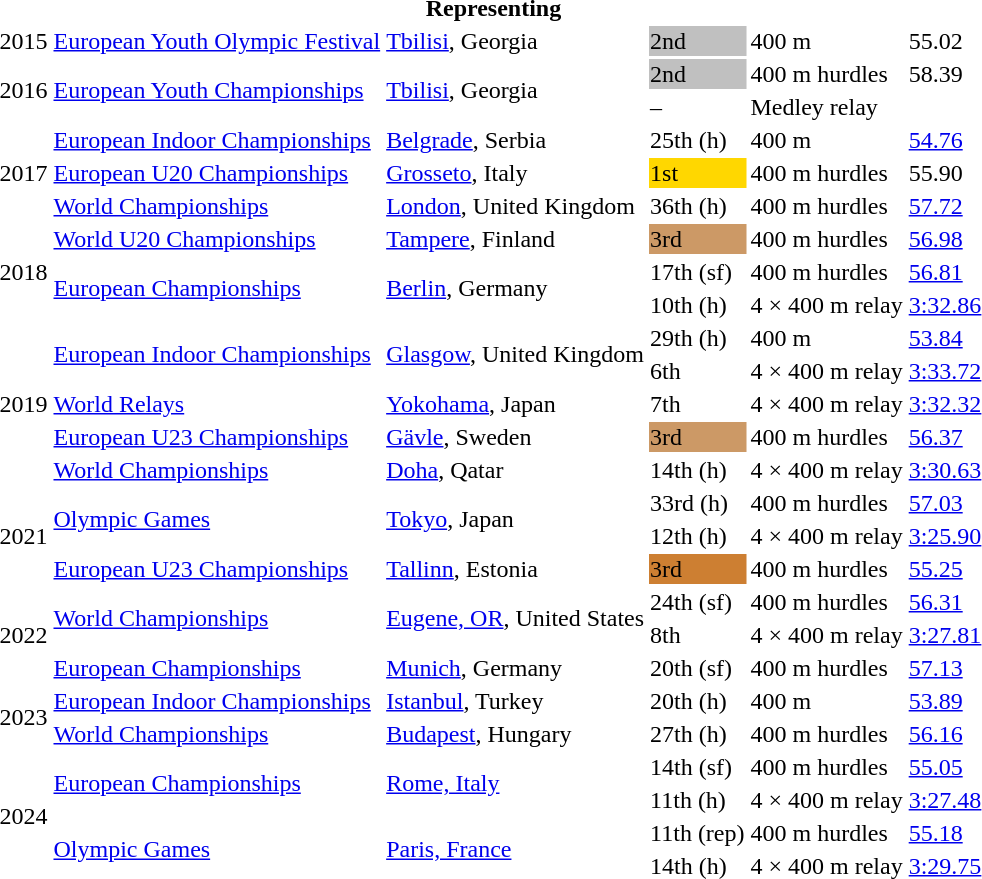<table>
<tr>
<th colspan="7">Representing </th>
</tr>
<tr>
<td>2015</td>
<td><a href='#'>European Youth Olympic Festival</a></td>
<td><a href='#'>Tbilisi</a>, Georgia</td>
<td bgcolor=silver>2nd</td>
<td>400 m</td>
<td>55.02</td>
<td></td>
</tr>
<tr>
<td rowspan=2>2016</td>
<td rowspan=2><a href='#'>European Youth Championships</a></td>
<td rowspan=2><a href='#'>Tbilisi</a>, Georgia</td>
<td bgcolor=silver>2nd</td>
<td>400 m hurdles</td>
<td>58.39</td>
<td></td>
</tr>
<tr>
<td>–</td>
<td>Medley relay</td>
<td></td>
<td></td>
</tr>
<tr>
<td rowspan=3>2017</td>
<td><a href='#'>European Indoor Championships</a></td>
<td><a href='#'>Belgrade</a>, Serbia</td>
<td>25th (h)</td>
<td>400 m</td>
<td><a href='#'>54.76</a></td>
<td></td>
</tr>
<tr>
<td><a href='#'>European U20 Championships</a></td>
<td><a href='#'>Grosseto</a>, Italy</td>
<td bgcolor=gold>1st</td>
<td>400 m hurdles</td>
<td>55.90</td>
<td></td>
</tr>
<tr>
<td><a href='#'>World Championships</a></td>
<td><a href='#'>London</a>, United Kingdom</td>
<td>36th (h)</td>
<td>400 m hurdles</td>
<td><a href='#'>57.72</a></td>
<td></td>
</tr>
<tr>
<td rowspan=3>2018</td>
<td><a href='#'>World U20 Championships</a></td>
<td><a href='#'>Tampere</a>, Finland</td>
<td bgcolor=cc9966>3rd</td>
<td>400 m hurdles</td>
<td><a href='#'>56.98</a></td>
<td></td>
</tr>
<tr>
<td rowspan=2><a href='#'>European Championships</a></td>
<td rowspan=2><a href='#'>Berlin</a>, Germany</td>
<td>17th (sf)</td>
<td>400 m hurdles</td>
<td><a href='#'>56.81</a></td>
<td></td>
</tr>
<tr>
<td>10th (h)</td>
<td>4 × 400 m relay</td>
<td><a href='#'>3:32.86</a></td>
<td></td>
</tr>
<tr>
<td rowspan=5>2019</td>
<td rowspan=2><a href='#'>European Indoor Championships</a></td>
<td rowspan=2><a href='#'>Glasgow</a>, United Kingdom</td>
<td>29th (h)</td>
<td>400 m</td>
<td><a href='#'>53.84</a></td>
<td></td>
</tr>
<tr>
<td>6th</td>
<td>4 × 400 m relay</td>
<td><a href='#'>3:33.72</a></td>
<td></td>
</tr>
<tr>
<td><a href='#'>World Relays</a></td>
<td><a href='#'>Yokohama</a>, Japan</td>
<td>7th</td>
<td>4 × 400 m relay</td>
<td><a href='#'>3:32.32</a></td>
<td></td>
</tr>
<tr>
<td><a href='#'>European U23 Championships</a></td>
<td><a href='#'>Gävle</a>, Sweden</td>
<td bgcolor=cc9966>3rd</td>
<td>400 m hurdles</td>
<td><a href='#'>56.37</a></td>
<td></td>
</tr>
<tr>
<td><a href='#'>World Championships</a></td>
<td><a href='#'>Doha</a>, Qatar</td>
<td>14th (h)</td>
<td>4 × 400 m relay</td>
<td><a href='#'>3:30.63</a></td>
<td></td>
</tr>
<tr>
<td rowspan=3>2021</td>
<td rowspan=2><a href='#'>Olympic Games</a></td>
<td rowspan=2><a href='#'>Tokyo</a>, Japan</td>
<td>33rd (h)</td>
<td>400 m hurdles</td>
<td><a href='#'>57.03</a></td>
<td></td>
</tr>
<tr>
<td>12th (h)</td>
<td>4 × 400 m relay</td>
<td><a href='#'>3:25.90</a></td>
<td></td>
</tr>
<tr>
<td><a href='#'>European U23 Championships</a></td>
<td><a href='#'>Tallinn</a>, Estonia</td>
<td bgcolor= CD7F32>3rd</td>
<td>400 m hurdles</td>
<td><a href='#'>55.25</a></td>
<td></td>
</tr>
<tr>
<td rowspan=3>2022</td>
<td rowspan=2><a href='#'>World Championships</a></td>
<td rowspan=2><a href='#'>Eugene, OR</a>, United States</td>
<td>24th (sf)</td>
<td>400 m hurdles</td>
<td><a href='#'>56.31</a></td>
<td></td>
</tr>
<tr>
<td>8th</td>
<td>4 × 400 m relay</td>
<td><a href='#'>3:27.81</a></td>
<td></td>
</tr>
<tr>
<td><a href='#'>European Championships</a></td>
<td><a href='#'>Munich</a>, Germany</td>
<td>20th (sf)</td>
<td>400 m hurdles</td>
<td><a href='#'>57.13</a></td>
<td></td>
</tr>
<tr>
<td rowspan=2>2023</td>
<td><a href='#'>European Indoor Championships</a></td>
<td><a href='#'>Istanbul</a>, Turkey</td>
<td>20th (h)</td>
<td>400 m</td>
<td><a href='#'>53.89</a></td>
<td></td>
</tr>
<tr>
<td><a href='#'>World Championships</a></td>
<td><a href='#'>Budapest</a>, Hungary</td>
<td>27th (h)</td>
<td>400 m hurdles</td>
<td><a href='#'>56.16</a></td>
<td></td>
</tr>
<tr>
<td rowspan=4>2024</td>
<td rowspan=2><a href='#'>European Championships</a></td>
<td rowspan=2><a href='#'>Rome, Italy</a></td>
<td>14th (sf)</td>
<td>400 m hurdles</td>
<td><a href='#'>55.05</a></td>
<td></td>
</tr>
<tr>
<td>11th (h)</td>
<td>4 × 400 m relay</td>
<td><a href='#'>3:27.48</a></td>
</tr>
<tr>
<td rowspan=2><a href='#'>Olympic Games</a></td>
<td rowspan=2><a href='#'>Paris, France</a></td>
<td>11th (rep)</td>
<td>400 m hurdles</td>
<td><a href='#'>55.18</a></td>
</tr>
<tr>
<td>14th (h)</td>
<td>4 × 400 m relay</td>
<td><a href='#'>3:29.75</a></td>
</tr>
</table>
